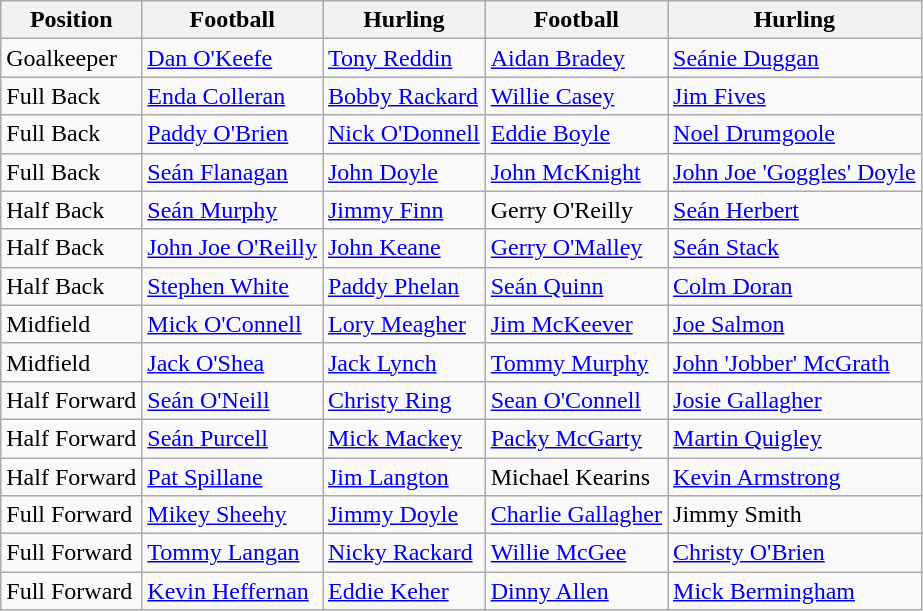<table class="wikitable">
<tr>
<th>Position</th>
<th>Football<br></th>
<th>Hurling<br></th>
<th>Football<br></th>
<th>Hurling<br></th>
</tr>
<tr>
<td>Goalkeeper</td>
<td><a href='#'>Dan O'Keefe</a></td>
<td><a href='#'>Tony Reddin</a></td>
<td><a href='#'>Aidan Bradey</a></td>
<td><a href='#'>Seánie Duggan</a></td>
</tr>
<tr>
<td>Full Back</td>
<td><a href='#'>Enda Colleran</a></td>
<td><a href='#'>Bobby Rackard</a></td>
<td><a href='#'>Willie Casey</a></td>
<td><a href='#'>Jim Fives</a></td>
</tr>
<tr>
<td>Full Back</td>
<td><a href='#'>Paddy O'Brien</a></td>
<td><a href='#'>Nick O'Donnell</a></td>
<td><a href='#'>Eddie Boyle</a></td>
<td><a href='#'>Noel Drumgoole</a></td>
</tr>
<tr>
<td>Full Back</td>
<td><a href='#'>Seán Flanagan</a></td>
<td><a href='#'>John Doyle</a></td>
<td><a href='#'>John McKnight</a></td>
<td><a href='#'>John Joe 'Goggles' Doyle</a></td>
</tr>
<tr>
<td>Half Back</td>
<td><a href='#'>Seán Murphy</a></td>
<td><a href='#'>Jimmy Finn</a></td>
<td>Gerry O'Reilly</td>
<td><a href='#'>Seán Herbert</a></td>
</tr>
<tr>
<td>Half Back</td>
<td><a href='#'>John Joe O'Reilly</a></td>
<td><a href='#'>John Keane</a></td>
<td><a href='#'>Gerry O'Malley</a></td>
<td><a href='#'>Seán Stack</a></td>
</tr>
<tr>
<td>Half Back</td>
<td><a href='#'>Stephen White</a></td>
<td><a href='#'>Paddy Phelan</a></td>
<td><a href='#'>Seán Quinn</a></td>
<td><a href='#'>Colm Doran</a></td>
</tr>
<tr>
<td>Midfield</td>
<td><a href='#'>Mick O'Connell</a></td>
<td><a href='#'>Lory Meagher</a></td>
<td><a href='#'>Jim McKeever</a></td>
<td><a href='#'>Joe Salmon</a></td>
</tr>
<tr>
<td>Midfield</td>
<td><a href='#'>Jack O'Shea</a></td>
<td><a href='#'>Jack Lynch</a></td>
<td><a href='#'>Tommy Murphy</a></td>
<td><a href='#'>John 'Jobber' McGrath</a></td>
</tr>
<tr>
<td>Half Forward</td>
<td><a href='#'>Seán O'Neill</a></td>
<td><a href='#'>Christy Ring</a></td>
<td><a href='#'>Sean O'Connell</a></td>
<td><a href='#'>Josie Gallagher</a></td>
</tr>
<tr>
<td>Half Forward</td>
<td><a href='#'>Seán Purcell</a></td>
<td><a href='#'>Mick Mackey</a></td>
<td><a href='#'>Packy McGarty</a></td>
<td><a href='#'>Martin Quigley</a></td>
</tr>
<tr>
<td>Half Forward</td>
<td><a href='#'>Pat Spillane</a></td>
<td><a href='#'>Jim Langton</a></td>
<td>Michael Kearins</td>
<td><a href='#'>Kevin Armstrong</a></td>
</tr>
<tr>
<td>Full Forward</td>
<td><a href='#'>Mikey Sheehy</a></td>
<td><a href='#'>Jimmy Doyle</a></td>
<td><a href='#'>Charlie Gallagher</a></td>
<td>Jimmy Smith</td>
</tr>
<tr>
<td>Full Forward</td>
<td><a href='#'>Tommy Langan</a></td>
<td><a href='#'>Nicky Rackard</a></td>
<td><a href='#'>Willie McGee</a></td>
<td><a href='#'>Christy O'Brien</a></td>
</tr>
<tr>
<td>Full Forward</td>
<td><a href='#'>Kevin Heffernan</a></td>
<td><a href='#'>Eddie Keher</a></td>
<td><a href='#'>Dinny Allen</a></td>
<td><a href='#'>Mick Bermingham</a></td>
</tr>
</table>
